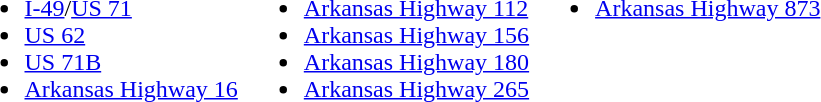<table>
<tr ---- valign="top">
<td><br><ul><li> <a href='#'>I-49</a>/<a href='#'>US 71</a></li><li> <a href='#'>US 62</a></li><li> <a href='#'>US 71B</a></li><li> <a href='#'>Arkansas Highway 16</a></li></ul></td>
<td><br><ul><li> <a href='#'>Arkansas Highway 112</a></li><li> <a href='#'>Arkansas Highway 156</a></li><li> <a href='#'>Arkansas Highway 180</a></li><li> <a href='#'>Arkansas Highway 265</a></li></ul></td>
<td><br><ul><li> <a href='#'>Arkansas Highway 873</a></li></ul></td>
</tr>
</table>
